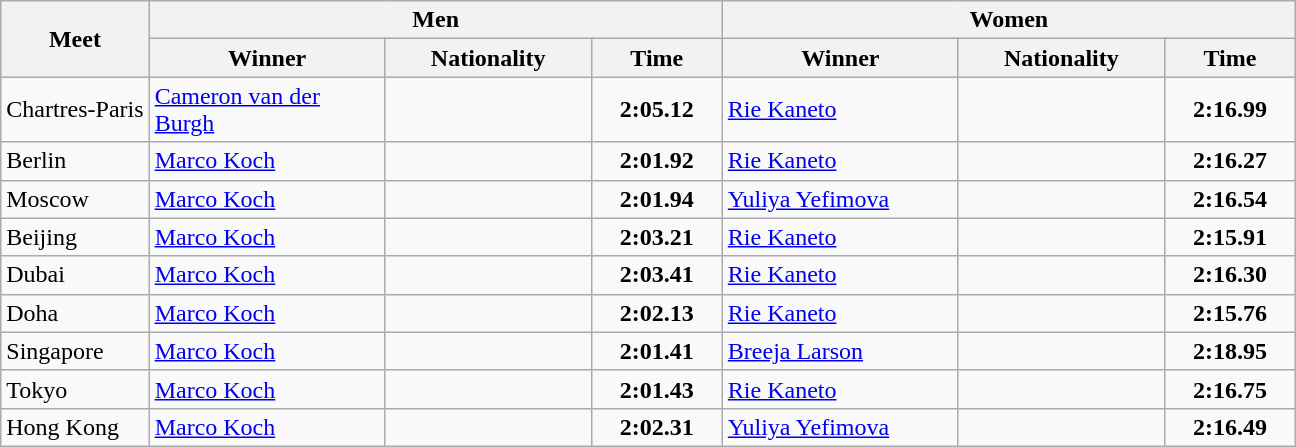<table class="wikitable">
<tr>
<th rowspan="2">Meet</th>
<th colspan="3">Men</th>
<th colspan="3">Women</th>
</tr>
<tr>
<th width=150>Winner</th>
<th width=130>Nationality</th>
<th width=80>Time</th>
<th width=150>Winner</th>
<th width=130>Nationality</th>
<th width=80>Time</th>
</tr>
<tr>
<td>Chartres-Paris</td>
<td><a href='#'>Cameron van der Burgh</a></td>
<td></td>
<td align=center><strong>2:05.12</strong></td>
<td><a href='#'>Rie Kaneto</a></td>
<td></td>
<td align=center><strong>2:16.99</strong></td>
</tr>
<tr>
<td>Berlin</td>
<td><a href='#'>Marco Koch</a></td>
<td></td>
<td align=center><strong>2:01.92</strong></td>
<td><a href='#'>Rie Kaneto</a></td>
<td></td>
<td align=center><strong>2:16.27</strong></td>
</tr>
<tr>
<td>Moscow</td>
<td><a href='#'>Marco Koch</a></td>
<td></td>
<td align=center><strong>2:01.94</strong></td>
<td><a href='#'>Yuliya Yefimova</a></td>
<td></td>
<td align=center><strong>2:16.54</strong></td>
</tr>
<tr>
<td>Beijing</td>
<td><a href='#'>Marco Koch</a></td>
<td></td>
<td align=center><strong>2:03.21</strong></td>
<td><a href='#'>Rie Kaneto</a></td>
<td></td>
<td align=center><strong>2:15.91</strong></td>
</tr>
<tr>
<td>Dubai</td>
<td><a href='#'>Marco Koch</a></td>
<td></td>
<td align=center><strong>2:03.41</strong></td>
<td><a href='#'>Rie Kaneto</a></td>
<td></td>
<td align=center><strong>2:16.30</strong></td>
</tr>
<tr>
<td>Doha</td>
<td><a href='#'>Marco Koch</a></td>
<td></td>
<td align=center><strong>2:02.13</strong></td>
<td><a href='#'>Rie Kaneto</a></td>
<td></td>
<td align=center><strong>2:15.76</strong></td>
</tr>
<tr>
<td>Singapore</td>
<td><a href='#'>Marco Koch</a></td>
<td></td>
<td align=center><strong>2:01.41</strong></td>
<td><a href='#'>Breeja Larson</a></td>
<td></td>
<td align=center><strong>2:18.95</strong></td>
</tr>
<tr>
<td>Tokyo</td>
<td><a href='#'>Marco Koch</a></td>
<td></td>
<td align=center><strong>2:01.43</strong></td>
<td><a href='#'>Rie Kaneto</a></td>
<td></td>
<td align=center><strong>2:16.75</strong></td>
</tr>
<tr>
<td>Hong Kong</td>
<td><a href='#'>Marco Koch</a></td>
<td></td>
<td align=center><strong>2:02.31</strong></td>
<td><a href='#'>Yuliya Yefimova</a></td>
<td></td>
<td align=center><strong>2:16.49</strong></td>
</tr>
</table>
